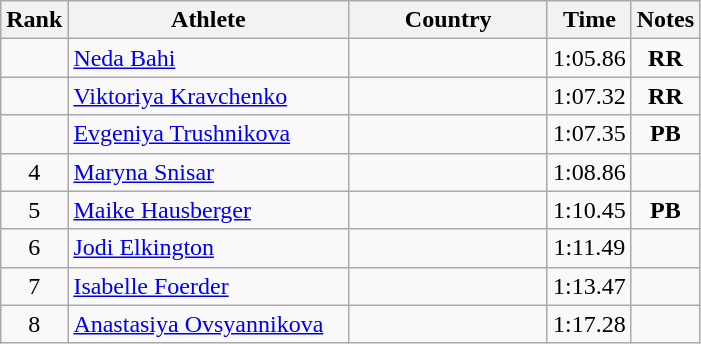<table class="wikitable sortable" style="text-align:center">
<tr>
<th>Rank</th>
<th style="width:180px">Athlete</th>
<th style="width:125px">Country</th>
<th>Time</th>
<th>Notes</th>
</tr>
<tr>
<td></td>
<td style="text-align:left;"><a href='#'>Neda Bahi</a></td>
<td style="text-align:left;"></td>
<td>1:05.86</td>
<td><strong>RR</strong></td>
</tr>
<tr>
<td></td>
<td style="text-align:left;"><a href='#'>Viktoriya Kravchenko</a></td>
<td style="text-align:left;"></td>
<td>1:07.32</td>
<td><strong>RR</strong></td>
</tr>
<tr>
<td></td>
<td style="text-align:left;"><a href='#'>Evgeniya Trushnikova</a></td>
<td style="text-align:left;"></td>
<td>1:07.35</td>
<td><strong>PB</strong></td>
</tr>
<tr>
<td>4</td>
<td style="text-align:left;"><a href='#'>Maryna Snisar</a></td>
<td style="text-align:left;"></td>
<td>1:08.86</td>
<td></td>
</tr>
<tr>
<td>5</td>
<td style="text-align:left;"><a href='#'>Maike Hausberger</a></td>
<td style="text-align:left;"></td>
<td>1:10.45</td>
<td><strong>PB</strong></td>
</tr>
<tr>
<td>6</td>
<td style="text-align:left;"><a href='#'>Jodi Elkington</a></td>
<td style="text-align:left;"></td>
<td>1:11.49</td>
<td></td>
</tr>
<tr>
<td>7</td>
<td style="text-align:left;"><a href='#'>Isabelle Foerder</a></td>
<td style="text-align:left;"></td>
<td>1:13.47</td>
<td></td>
</tr>
<tr>
<td>8</td>
<td style="text-align:left;"><a href='#'>Anastasiya Ovsyannikova</a></td>
<td style="text-align:left;"></td>
<td>1:17.28</td>
<td></td>
</tr>
</table>
